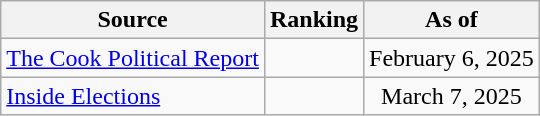<table class="wikitable" style="text-align:center">
<tr>
<th>Source</th>
<th>Ranking</th>
<th>As of</th>
</tr>
<tr>
<td align=left><a href='#'>The Cook Political Report</a></td>
<td></td>
<td>February 6, 2025</td>
</tr>
<tr>
<td align=left><a href='#'>Inside Elections</a></td>
<td></td>
<td>March 7, 2025</td>
</tr>
</table>
